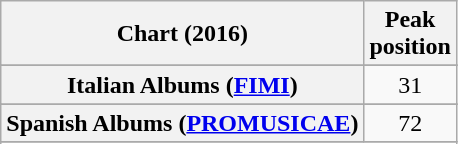<table class="wikitable sortable plainrowheaders" style="text-align:center">
<tr>
<th scope="col">Chart (2016)</th>
<th scope="col">Peak<br> position</th>
</tr>
<tr>
</tr>
<tr>
</tr>
<tr>
</tr>
<tr>
</tr>
<tr>
</tr>
<tr>
</tr>
<tr>
<th scope="row">Italian Albums (<a href='#'>FIMI</a>)</th>
<td>31</td>
</tr>
<tr>
</tr>
<tr>
</tr>
<tr>
<th scope="row">Spanish Albums (<a href='#'>PROMUSICAE</a>)</th>
<td>72</td>
</tr>
<tr>
</tr>
<tr>
</tr>
</table>
